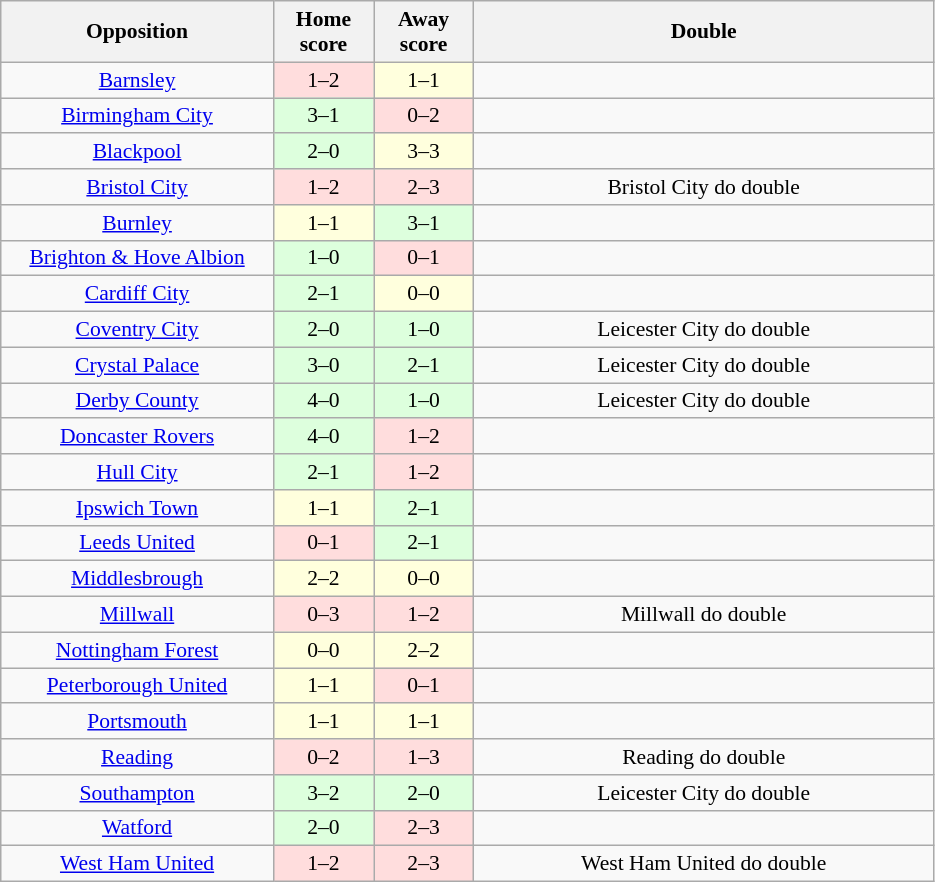<table class="wikitable" style="font-size: 90%; text-align: center">
<tr>
<th width=175>Opposition</th>
<th width=60>Home score</th>
<th width=60>Away score</th>
<th width=300>Double</th>
</tr>
<tr>
<td style="text-align:center;"><a href='#'>Barnsley</a></td>
<td style="background:#fdd; text-align:center;">1–2</td>
<td style="background:#ffd; text-align:center;">1–1</td>
<td style="text-align:center;"></td>
</tr>
<tr>
<td style="text-align:center;"><a href='#'>Birmingham City</a></td>
<td style="background:#dfd; text-align:center;">3–1</td>
<td style="background:#fdd; text-align:center;">0–2</td>
<td style="text-align:center;"></td>
</tr>
<tr>
<td style="text-align:center;"><a href='#'>Blackpool</a></td>
<td style="background:#dfd; text-align:center;">2–0</td>
<td style="background:#ffd; text-align:center;">3–3</td>
<td style="text-align:center;"></td>
</tr>
<tr>
<td style="text-align:center;"><a href='#'>Bristol City</a></td>
<td style="background:#fdd; text-align:center;">1–2</td>
<td style="background:#fdd; text-align:center;">2–3</td>
<td style="text-align:center;">Bristol City do double</td>
</tr>
<tr>
<td style="text-align:center;"><a href='#'>Burnley</a></td>
<td style="background:#ffd; text-align:center;">1–1</td>
<td style="background:#dfd; text-align:center;">3–1</td>
<td style="text-align:center;"></td>
</tr>
<tr>
<td style="text-align:center;"><a href='#'>Brighton & Hove Albion</a></td>
<td style="background:#dfd; text-align:center;">1–0</td>
<td style="background:#fdd; text-align:center;">0–1</td>
<td style="text-align:center;"></td>
</tr>
<tr>
<td style="text-align:center;"><a href='#'>Cardiff City</a></td>
<td style="background:#dfd; text-align:center;">2–1</td>
<td style="background:#ffd; text-align:center;">0–0</td>
<td style="text-align:center;"></td>
</tr>
<tr>
<td style="text-align:center;"><a href='#'>Coventry City</a></td>
<td style="background:#dfd; text-align:center;">2–0</td>
<td style="background:#dfd; text-align:center;">1–0</td>
<td style="text-align:center;">Leicester City do double</td>
</tr>
<tr>
<td style="text-align:center;"><a href='#'>Crystal Palace</a></td>
<td style="background:#dfd; text-align:center;">3–0</td>
<td style="background:#dfd; text-align:center;">2–1</td>
<td style="text-align:center;">Leicester City do double</td>
</tr>
<tr>
<td style="text-align:center;"><a href='#'>Derby County</a></td>
<td style="background:#dfd; text-align:center;">4–0</td>
<td style="background:#dfd; text-align:center;">1–0</td>
<td style="text-align:center;">Leicester City do double</td>
</tr>
<tr>
<td style="text-align:center;"><a href='#'>Doncaster Rovers</a></td>
<td style="background:#dfd; text-align:center;">4–0</td>
<td style="background:#fdd; text-align:center;">1–2</td>
<td style="text-align:center;"></td>
</tr>
<tr>
<td style="text-align:center;"><a href='#'>Hull City</a></td>
<td style="background:#dfd; text-align:center;">2–1</td>
<td style="background:#fdd; text-align:center;">1–2</td>
<td style="text-align:center;"></td>
</tr>
<tr>
<td style="text-align:center;"><a href='#'>Ipswich Town</a></td>
<td style="background:#ffd; text-align:center;">1–1</td>
<td style="background:#dfd; text-align:center;">2–1</td>
<td style="text-align:center;"></td>
</tr>
<tr>
<td style="text-align:center;"><a href='#'>Leeds United</a></td>
<td style="background:#fdd; text-align:center;">0–1</td>
<td style="background:#dfd; text-align:center;">2–1</td>
<td style="text-align:center;"></td>
</tr>
<tr>
<td style="text-align:center;"><a href='#'>Middlesbrough</a></td>
<td style="background:#ffd; text-align:center;">2–2</td>
<td style="background:#ffd; text-align:center;">0–0</td>
<td style="text-align:center;"></td>
</tr>
<tr>
<td style="text-align:center;"><a href='#'>Millwall</a></td>
<td style="background:#fdd; text-align:center;">0–3</td>
<td style="background:#fdd; text-align:center;">1–2</td>
<td style="text-align:center;">Millwall do double</td>
</tr>
<tr>
<td style="text-align:center;"><a href='#'>Nottingham Forest</a></td>
<td style="background:#ffd; text-align:center;">0–0</td>
<td style="background:#ffd; text-align:center;">2–2</td>
<td style="text-align:center;"></td>
</tr>
<tr>
<td style="text-align:center;"><a href='#'>Peterborough United</a></td>
<td style="background:#ffd; text-align:center;">1–1</td>
<td style="background:#fdd; text-align:center;">0–1</td>
<td style="text-align:center;"></td>
</tr>
<tr>
<td style="text-align:center;"><a href='#'>Portsmouth</a></td>
<td style="background:#ffd; text-align:center;">1–1</td>
<td style="background:#ffd; text-align:center;">1–1</td>
<td style="text-align:center;"></td>
</tr>
<tr>
<td style="text-align:center;"><a href='#'>Reading</a></td>
<td style="background:#fdd; text-align:center;">0–2</td>
<td style="background:#fdd; text-align:center;">1–3</td>
<td style="text-align:center;">Reading do double</td>
</tr>
<tr>
<td style="text-align:center;"><a href='#'>Southampton</a></td>
<td style="background:#dfd; text-align:center;">3–2</td>
<td style="background:#dfd; text-align:center;">2–0</td>
<td style="text-align:center;">Leicester City do double</td>
</tr>
<tr>
<td style="text-align:center;"><a href='#'>Watford</a></td>
<td style="background:#dfd; text-align:center;">2–0</td>
<td style="background:#fdd; text-align:center;">2–3</td>
<td style="text-align:center;"></td>
</tr>
<tr>
<td style="text-align:center;"><a href='#'>West Ham United</a></td>
<td style="background:#fdd; text-align:center;">1–2</td>
<td style="background:#fdd; text-align:center;">2–3</td>
<td style="text-align:center;">West Ham United do double</td>
</tr>
</table>
